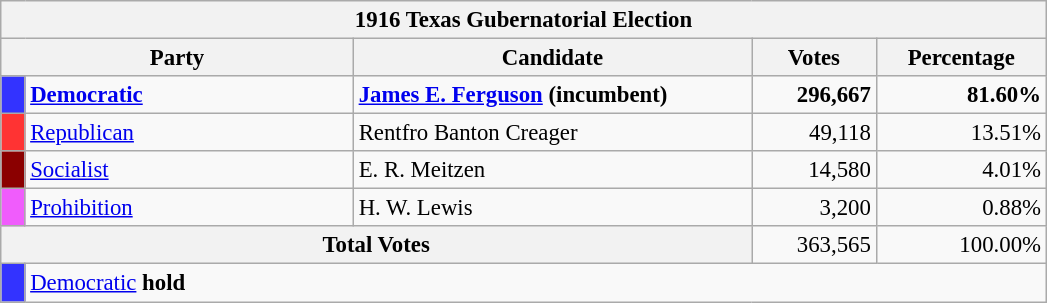<table class="wikitable" style="font-size: 95%;">
<tr>
<th colspan="5">1916 Texas Gubernatorial Election</th>
</tr>
<tr>
<th colspan="2" style="width: 15em">Party</th>
<th style="width: 17em">Candidate</th>
<th style="width: 5em">Votes</th>
<th style="width: 7em">Percentage</th>
</tr>
<tr>
<th style="background-color:#3333FF; width: 3px"></th>
<td style="width: 130px"><strong><a href='#'>Democratic</a></strong></td>
<td><strong><a href='#'>James E. Ferguson</a> (incumbent)</strong></td>
<td align="right"><strong>296,667 </strong></td>
<td align="right"><strong>81.60%</strong></td>
</tr>
<tr>
<th style="background-color:#FF3333; width: 3px"></th>
<td style="width: 130px"><a href='#'>Republican</a></td>
<td>Rentfro Banton Creager</td>
<td align="right">49,118</td>
<td align="right">13.51%</td>
</tr>
<tr>
<th style="background-color:#8B0000; width: 3px"></th>
<td style="width: 130px"><a href='#'>Socialist</a></td>
<td>E. R. Meitzen</td>
<td align="right">14,580</td>
<td align="right">4.01%</td>
</tr>
<tr>
<th style="background-color:#f05cfc; width: 3px"></th>
<td style="width: 130px"><a href='#'>Prohibition</a></td>
<td>H. W. Lewis</td>
<td align="right">3,200</td>
<td align="right">0.88%</td>
</tr>
<tr>
<th colspan="3" style="width: 15em">Total Votes</th>
<td align="right">363,565</td>
<td align="right">100.00%</td>
</tr>
<tr>
<td style="background-color:#3333FF; width: 3px"></td>
<td colspan="4"><a href='#'>Democratic</a> <strong>hold</strong></td>
</tr>
</table>
